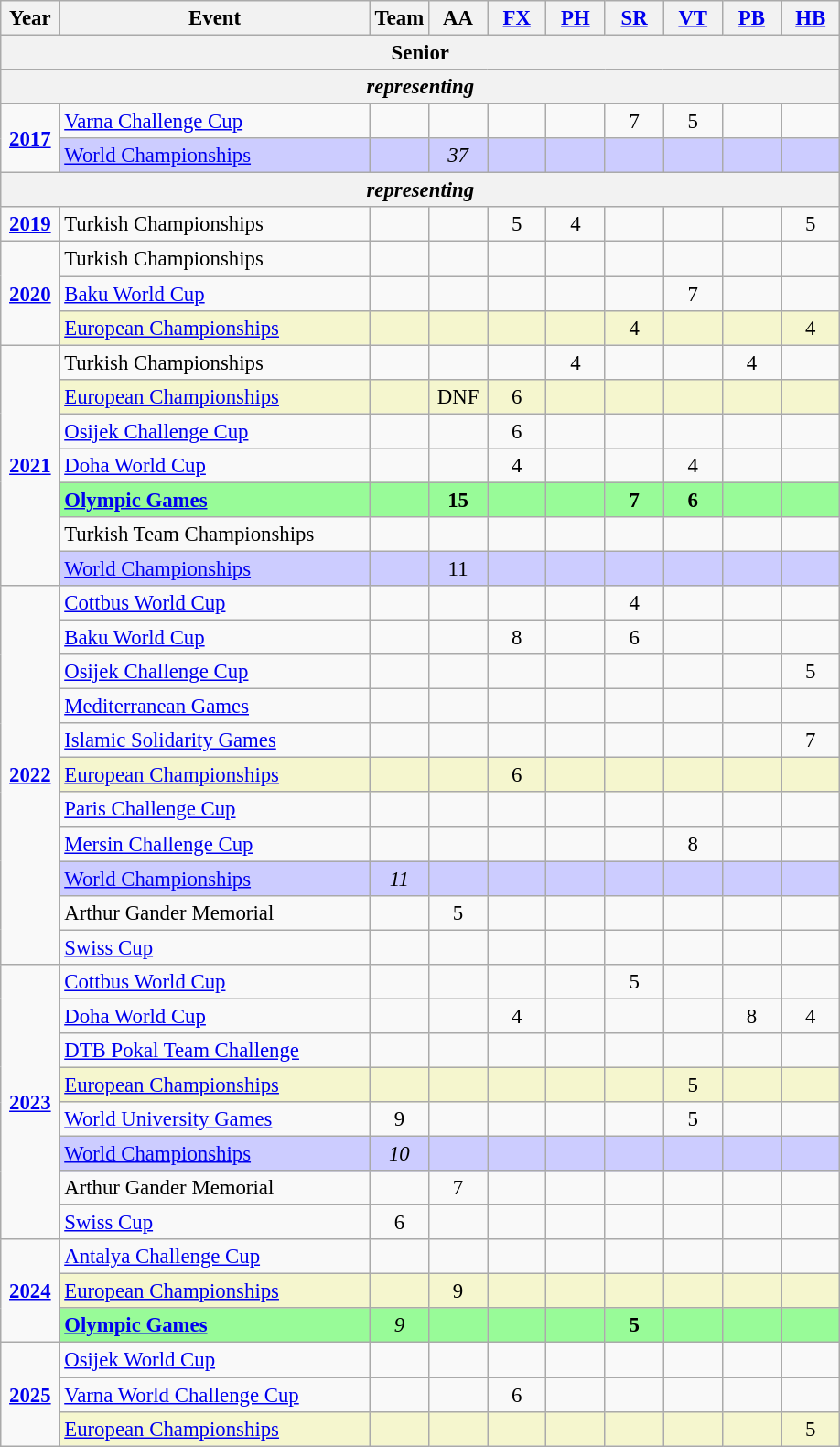<table class="wikitable sortable" style="text-align:center; font-size:95%;">
<tr>
<th width=7% class=unsortable>Year</th>
<th width=37% class=unsortable>Event</th>
<th width=7% class=unsortable>Team</th>
<th width=7% class=unsortable>AA</th>
<th width=7% class=unsortable><a href='#'>FX</a></th>
<th width=7% class=unsortable><a href='#'>PH</a></th>
<th width=7% class=unsortable><a href='#'>SR</a></th>
<th width=7% class=unsortable><a href='#'>VT</a></th>
<th width=7% class=unsortable><a href='#'>PB</a></th>
<th width=7% class=unsortable><a href='#'>HB</a></th>
</tr>
<tr>
<th colspan="10">Senior</th>
</tr>
<tr>
<th colspan="10"><em>representing </em></th>
</tr>
<tr>
<td rowspan="2"><strong><a href='#'>2017</a></strong></td>
<td align=left><a href='#'>Varna Challenge Cup</a></td>
<td></td>
<td></td>
<td></td>
<td></td>
<td>7</td>
<td>5</td>
<td></td>
<td></td>
</tr>
<tr bgcolor=#CCCCFF>
<td align=left><a href='#'>World Championships</a></td>
<td></td>
<td><em>37</em></td>
<td></td>
<td></td>
<td></td>
<td></td>
<td></td>
<td></td>
</tr>
<tr>
<th colspan="10"><em>representing </em></th>
</tr>
<tr>
<td rowspan="1"><strong><a href='#'>2019</a></strong></td>
<td align=left>Turkish Championships</td>
<td></td>
<td></td>
<td>5</td>
<td>4</td>
<td></td>
<td></td>
<td></td>
<td>5</td>
</tr>
<tr>
<td rowspan="3"><strong><a href='#'>2020</a></strong></td>
<td align=left>Turkish Championships</td>
<td></td>
<td></td>
<td></td>
<td></td>
<td></td>
<td></td>
<td></td>
<td></td>
</tr>
<tr>
<td align=left><a href='#'>Baku World Cup</a></td>
<td></td>
<td></td>
<td></td>
<td></td>
<td></td>
<td>7</td>
<td></td>
<td></td>
</tr>
<tr bgcolor=#F5F6CE>
<td align=left><a href='#'>European Championships</a></td>
<td></td>
<td></td>
<td></td>
<td></td>
<td>4</td>
<td></td>
<td></td>
<td>4</td>
</tr>
<tr>
<td rowspan="7"><strong><a href='#'>2021</a></strong></td>
<td align=left>Turkish Championships</td>
<td></td>
<td></td>
<td></td>
<td>4</td>
<td></td>
<td></td>
<td>4</td>
<td></td>
</tr>
<tr bgcolor=#F5F6CE>
<td align=left><a href='#'>European Championships</a></td>
<td></td>
<td>DNF</td>
<td>6</td>
<td></td>
<td></td>
<td></td>
<td></td>
<td></td>
</tr>
<tr>
<td align=left><a href='#'>Osijek Challenge Cup</a></td>
<td></td>
<td></td>
<td>6</td>
<td></td>
<td></td>
<td></td>
<td></td>
<td></td>
</tr>
<tr>
<td align=left><a href='#'>Doha World Cup</a></td>
<td></td>
<td></td>
<td>4</td>
<td></td>
<td></td>
<td>4</td>
<td></td>
<td></td>
</tr>
<tr bgcolor=98FB98>
<td align=left><strong><a href='#'>Olympic Games</a></strong></td>
<td></td>
<td><strong>15</strong></td>
<td></td>
<td></td>
<td><strong>7</strong></td>
<td><strong>6</strong></td>
<td></td>
<td></td>
</tr>
<tr>
<td align=left>Turkish Team Championships</td>
<td></td>
<td></td>
<td></td>
<td></td>
<td></td>
<td></td>
<td></td>
<td></td>
</tr>
<tr bgcolor=#CCCCFF>
<td align=left><a href='#'>World Championships</a></td>
<td></td>
<td>11</td>
<td></td>
<td></td>
<td></td>
<td></td>
<td></td>
<td></td>
</tr>
<tr>
<td rowspan="11"><strong><a href='#'>2022</a></strong></td>
<td align=left><a href='#'>Cottbus World Cup</a></td>
<td></td>
<td></td>
<td></td>
<td></td>
<td>4</td>
<td></td>
<td></td>
<td></td>
</tr>
<tr>
<td align=left><a href='#'>Baku World Cup</a></td>
<td></td>
<td></td>
<td>8</td>
<td></td>
<td>6</td>
<td></td>
<td></td>
<td></td>
</tr>
<tr>
<td align=left><a href='#'>Osijek Challenge Cup</a></td>
<td></td>
<td></td>
<td></td>
<td></td>
<td></td>
<td></td>
<td></td>
<td>5</td>
</tr>
<tr>
<td align=left><a href='#'>Mediterranean Games</a></td>
<td></td>
<td></td>
<td></td>
<td></td>
<td></td>
<td></td>
<td></td>
<td></td>
</tr>
<tr>
<td align=left><a href='#'>Islamic Solidarity Games</a></td>
<td></td>
<td></td>
<td></td>
<td></td>
<td></td>
<td></td>
<td></td>
<td>7</td>
</tr>
<tr bgcolor=#F5F6CE>
<td align=left><a href='#'>European Championships</a></td>
<td></td>
<td></td>
<td>6</td>
<td></td>
<td></td>
<td></td>
<td></td>
<td></td>
</tr>
<tr>
<td align=left><a href='#'>Paris Challenge Cup</a></td>
<td></td>
<td></td>
<td></td>
<td></td>
<td></td>
<td></td>
<td></td>
<td></td>
</tr>
<tr>
<td align=left><a href='#'>Mersin Challenge Cup</a></td>
<td></td>
<td></td>
<td></td>
<td></td>
<td></td>
<td>8</td>
<td></td>
<td></td>
</tr>
<tr bgcolor=#CCCCFF>
<td align=left><a href='#'>World Championships</a></td>
<td><em>11</em></td>
<td></td>
<td></td>
<td></td>
<td></td>
<td></td>
<td></td>
<td></td>
</tr>
<tr>
<td align=left>Arthur Gander Memorial</td>
<td></td>
<td>5</td>
<td></td>
<td></td>
<td></td>
<td></td>
<td></td>
<td></td>
</tr>
<tr>
<td align=left><a href='#'>Swiss Cup</a></td>
<td></td>
<td></td>
<td></td>
<td></td>
<td></td>
<td></td>
<td></td>
<td></td>
</tr>
<tr>
<td rowspan="8"><strong><a href='#'>2023</a></strong></td>
<td align=left><a href='#'>Cottbus World Cup</a></td>
<td></td>
<td></td>
<td></td>
<td></td>
<td>5</td>
<td></td>
<td></td>
<td></td>
</tr>
<tr>
<td align=left><a href='#'>Doha World Cup</a></td>
<td></td>
<td></td>
<td>4</td>
<td></td>
<td></td>
<td></td>
<td>8</td>
<td>4</td>
</tr>
<tr>
<td align=left><a href='#'>DTB Pokal Team Challenge</a></td>
<td></td>
<td></td>
<td></td>
<td></td>
<td></td>
<td></td>
<td></td>
<td></td>
</tr>
<tr bgcolor=#F5F6CE>
<td align=left><a href='#'>European Championships</a></td>
<td></td>
<td></td>
<td></td>
<td></td>
<td></td>
<td>5</td>
<td></td>
<td></td>
</tr>
<tr>
<td align=left><a href='#'>World University Games</a></td>
<td>9</td>
<td></td>
<td></td>
<td></td>
<td></td>
<td>5</td>
<td></td>
<td></td>
</tr>
<tr bgcolor=#CCCCFF>
<td align=left><a href='#'>World Championships</a></td>
<td><em>10</em></td>
<td></td>
<td></td>
<td></td>
<td></td>
<td></td>
<td></td>
<td></td>
</tr>
<tr>
<td align=left>Arthur Gander Memorial</td>
<td></td>
<td>7</td>
<td></td>
<td></td>
<td></td>
<td></td>
<td></td>
<td></td>
</tr>
<tr>
<td align=left><a href='#'>Swiss Cup</a></td>
<td>6</td>
<td></td>
<td></td>
<td></td>
<td></td>
<td></td>
<td></td>
<td></td>
</tr>
<tr>
<td rowspan="3"><strong><a href='#'>2024</a></strong></td>
<td align=left><a href='#'>Antalya Challenge Cup</a></td>
<td></td>
<td></td>
<td></td>
<td></td>
<td></td>
<td></td>
<td></td>
<td></td>
</tr>
<tr bgcolor=#F5F6CE>
<td align=left><a href='#'>European Championships</a></td>
<td></td>
<td>9</td>
<td></td>
<td></td>
<td></td>
<td></td>
<td></td>
<td></td>
</tr>
<tr bgcolor=98FB98>
<td align=left><strong><a href='#'>Olympic Games</a></strong></td>
<td><em>9</em></td>
<td></td>
<td></td>
<td></td>
<td><strong>5</strong></td>
<td></td>
<td></td>
<td></td>
</tr>
<tr>
<td rowspan="3"><strong><a href='#'>2025</a></strong></td>
<td align=left><a href='#'>Osijek World Cup</a></td>
<td></td>
<td></td>
<td></td>
<td></td>
<td></td>
<td></td>
<td></td>
<td></td>
</tr>
<tr>
<td align=left><a href='#'>Varna World Challenge Cup</a></td>
<td></td>
<td></td>
<td>6</td>
<td></td>
<td></td>
<td></td>
<td></td>
<td></td>
</tr>
<tr bgcolor=#F5F6CE>
<td align=left><a href='#'>European Championships</a></td>
<td></td>
<td></td>
<td></td>
<td></td>
<td></td>
<td></td>
<td></td>
<td>5</td>
</tr>
</table>
